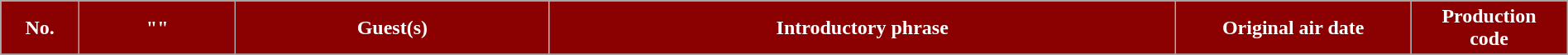<table class="wikitable plainrowheaders" style="width:100%; margin:auto;">
<tr>
<th style="background-color: #8B0000; color:#ffffff" width=5%><abbr>No.</abbr></th>
<th style="background-color: #8B0000; color:#ffffff" width=10%>"<a href='#'></a>"</th>
<th style="background-color: #8B0000; color:#ffffff" width=20%>Guest(s)</th>
<th style="background-color: #8B0000; color:#ffffff" width=40%>Introductory phrase</th>
<th style="background-color: #8B0000; color:#ffffff" width=15%>Original air date</th>
<th style="background-color: #8B0000; color:#ffffff" width=10%>Production <br> code</th>
</tr>
<tr>
</tr>
</table>
